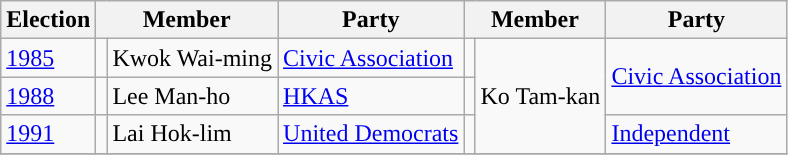<table class="wikitable">
<tr>
<th>Election</th>
<th colspan="2">Member</th>
<th>Party</th>
<th colspan="2">Member</th>
<th>Party</th>
</tr>
<tr>
<td><a href='#'>1985</a></td>
<td style="background-color: "></td>
<td>Kwok Wai-ming</td>
<td><a href='#'>Civic Association</a></td>
<td style="background-color: "></td>
<td rowspan=3>Ko Tam-kan</td>
<td rowspan=2><a href='#'>Civic Association</a></td>
</tr>
<tr>
<td><a href='#'>1988</a></td>
<td style="background-color: "></td>
<td>Lee Man-ho</td>
<td><a href='#'>HKAS</a></td>
<td style="background-color: "></td>
</tr>
<tr>
<td><a href='#'>1991</a></td>
<td style="background-color: "></td>
<td>Lai Hok-lim</td>
<td><a href='#'>United Democrats</a></td>
<td style="background-color: "></td>
<td><a href='#'>Independent</a></td>
</tr>
<tr>
</tr>
</table>
